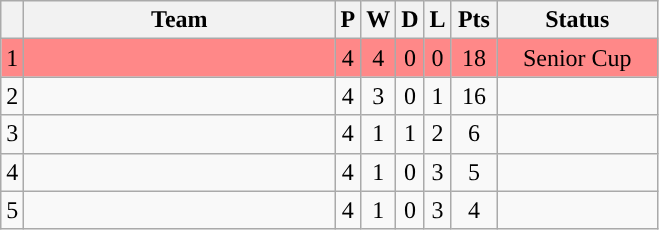<table class="wikitable" style="text-align:center;">
<tr>
<th></th>
<th width="200px">Team</th>
<th>P</th>
<th>W</th>
<th>D</th>
<th>L</th>
<th width="23px">Pts</th>
<th width="100px">Status</th>
</tr>
<tr bgcolor="#FF8888">
<td>1</td>
<td></td>
<td>4</td>
<td>4</td>
<td>0</td>
<td>0</td>
<td>18</td>
<td>Senior Cup</td>
</tr>
<tr>
<td>2</td>
<td></td>
<td>4</td>
<td>3</td>
<td>0</td>
<td>1</td>
<td>16</td>
<td></td>
</tr>
<tr>
<td>3</td>
<td></td>
<td>4</td>
<td>1</td>
<td>1</td>
<td>2</td>
<td>6</td>
<td></td>
</tr>
<tr>
<td>4</td>
<td></td>
<td>4</td>
<td>1</td>
<td>0</td>
<td>3</td>
<td>5</td>
<td></td>
</tr>
<tr>
<td>5</td>
<td></td>
<td>4</td>
<td>1</td>
<td>0</td>
<td>3</td>
<td>4</td>
<td></td>
</tr>
</table>
